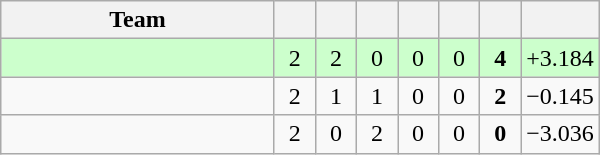<table class="wikitable" style="text-align:center;">
<tr>
<th width=175>Team</th>
<th style="width:20px;"></th>
<th style="width:20px;"></th>
<th style="width:20px;"></th>
<th style="width:20px;"></th>
<th style="width:20px;"></th>
<th style="width:20px;"></th>
<th style="width:20px;"></th>
</tr>
<tr style="solid green; background:#cfc;">
<td style="text-align:left;"></td>
<td>2</td>
<td>2</td>
<td>0</td>
<td>0</td>
<td>0</td>
<td><strong>4</strong></td>
<td>+3.184</td>
</tr>
<tr>
<td style="text-align:left;"></td>
<td>2</td>
<td>1</td>
<td>1</td>
<td>0</td>
<td>0</td>
<td><strong>2</strong></td>
<td>−0.145</td>
</tr>
<tr>
<td style="text-align:left;"></td>
<td>2</td>
<td>0</td>
<td>2</td>
<td>0</td>
<td>0</td>
<td><strong>0</strong></td>
<td>−3.036</td>
</tr>
</table>
